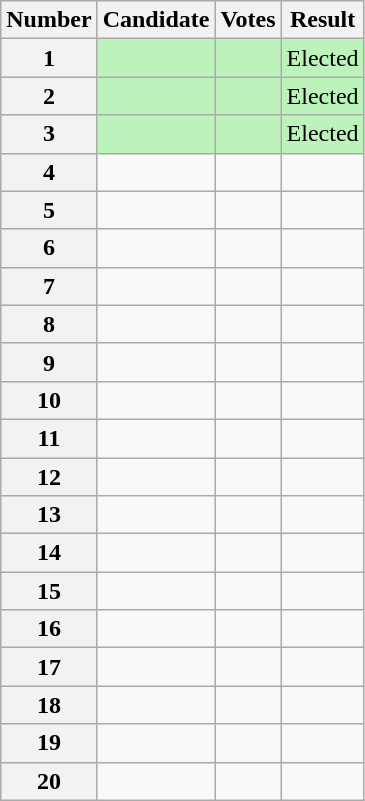<table class="wikitable sortable">
<tr>
<th scope="col">Number</th>
<th scope="col">Candidate</th>
<th scope="col">Votes</th>
<th scope="col">Result</th>
</tr>
<tr bgcolor=bbf3bb>
<th scope="row">1</th>
<td></td>
<td align="right"></td>
<td>Elected</td>
</tr>
<tr bgcolor=bbf3bb>
<th scope="row">2</th>
<td></td>
<td align="right"></td>
<td>Elected</td>
</tr>
<tr bgcolor=bbf3bb>
<th scope="row">3</th>
<td></td>
<td align="right"></td>
<td>Elected</td>
</tr>
<tr>
<th scope="row">4</th>
<td></td>
<td align="right"></td>
<td></td>
</tr>
<tr>
<th scope="row">5</th>
<td></td>
<td align="right"></td>
<td></td>
</tr>
<tr>
<th scope="row">6</th>
<td></td>
<td align="right"></td>
<td></td>
</tr>
<tr>
<th scope="row">7</th>
<td></td>
<td align="right"></td>
<td></td>
</tr>
<tr>
<th scope="row">8</th>
<td></td>
<td align="right"></td>
<td></td>
</tr>
<tr>
<th scope="row">9</th>
<td></td>
<td align="right"></td>
<td></td>
</tr>
<tr>
<th scope="row">10</th>
<td></td>
<td align="right"></td>
<td></td>
</tr>
<tr>
<th scope="row">11</th>
<td></td>
<td align="right"></td>
<td></td>
</tr>
<tr>
<th scope="row">12</th>
<td></td>
<td align="right"></td>
<td></td>
</tr>
<tr>
<th scope="row">13</th>
<td></td>
<td align="right"></td>
<td></td>
</tr>
<tr>
<th scope="row">14</th>
<td></td>
<td align="right"></td>
<td></td>
</tr>
<tr>
<th scope="row">15</th>
<td></td>
<td align="right"></td>
<td></td>
</tr>
<tr>
<th scope="row">16</th>
<td></td>
<td align="right"></td>
<td></td>
</tr>
<tr>
<th scope="row">17</th>
<td></td>
<td align="right"></td>
<td></td>
</tr>
<tr>
<th scope="row">18</th>
<td></td>
<td align="right"></td>
<td></td>
</tr>
<tr>
<th scope="row">19</th>
<td></td>
<td align="right"></td>
<td></td>
</tr>
<tr>
<th scope="row">20</th>
<td></td>
<td align="right"></td>
<td></td>
</tr>
</table>
